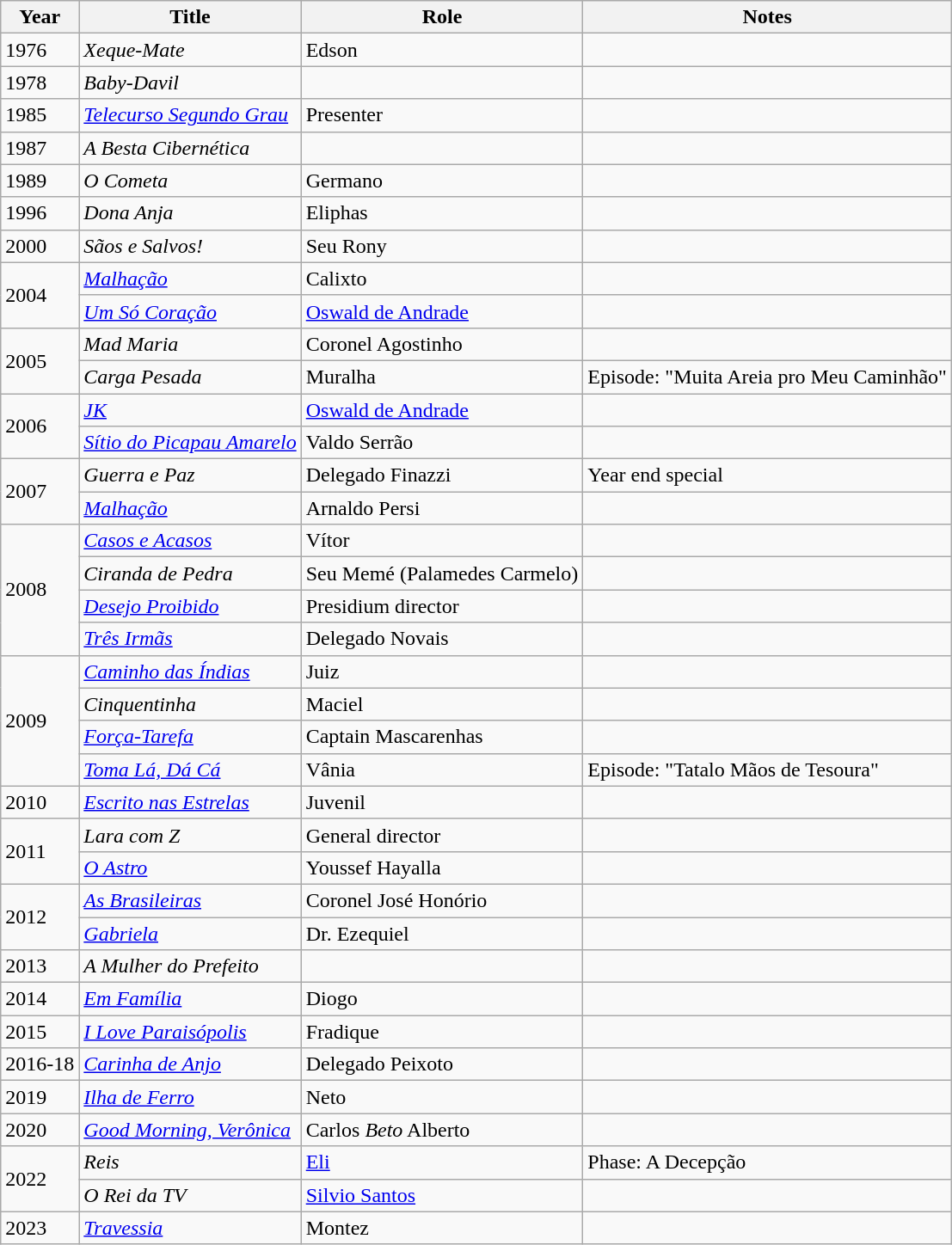<table class="wikitable">
<tr>
<th>Year</th>
<th>Title</th>
<th>Role</th>
<th>Notes</th>
</tr>
<tr>
<td>1976</td>
<td><em>Xeque-Mate</em></td>
<td>Edson</td>
<td></td>
</tr>
<tr>
<td>1978</td>
<td><em>Baby-Davil</em></td>
<td></td>
<td></td>
</tr>
<tr>
<td>1985</td>
<td><a href='#'><em>Telecurso Segundo Grau</em></a></td>
<td>Presenter</td>
<td></td>
</tr>
<tr>
<td>1987</td>
<td><em>A Besta Cibernética</em></td>
<td></td>
<td></td>
</tr>
<tr>
<td>1989</td>
<td><em>O Cometa</em></td>
<td>Germano</td>
<td></td>
</tr>
<tr>
<td>1996</td>
<td><em>Dona Anja</em></td>
<td>Eliphas</td>
<td></td>
</tr>
<tr>
<td>2000</td>
<td><em>Sãos e Salvos!</em></td>
<td>Seu Rony</td>
<td></td>
</tr>
<tr>
<td rowspan="2">2004</td>
<td><em><a href='#'>Malhação</a></em></td>
<td>Calixto</td>
<td></td>
</tr>
<tr>
<td><em><a href='#'>Um Só Coração</a></em></td>
<td><a href='#'>Oswald de Andrade</a></td>
<td></td>
</tr>
<tr>
<td rowspan="2">2005</td>
<td><em>Mad Maria</em></td>
<td>Coronel Agostinho</td>
<td></td>
</tr>
<tr>
<td><em>Carga Pesada</em></td>
<td>Muralha</td>
<td>Episode: "Muita Areia pro Meu Caminhão"</td>
</tr>
<tr>
<td rowspan="2">2006</td>
<td><a href='#'><em>JK</em></a></td>
<td><a href='#'>Oswald de Andrade</a></td>
<td></td>
</tr>
<tr>
<td><a href='#'><em>Sítio do Picapau Amarelo</em></a></td>
<td>Valdo Serrão</td>
<td></td>
</tr>
<tr>
<td rowspan="2">2007</td>
<td><em>Guerra e Paz</em></td>
<td>Delegado Finazzi</td>
<td>Year end special</td>
</tr>
<tr>
<td><em><a href='#'>Malhação</a></em></td>
<td>Arnaldo Persi</td>
<td></td>
</tr>
<tr>
<td rowspan="4">2008</td>
<td><em><a href='#'>Casos e Acasos</a></em></td>
<td>Vítor</td>
<td></td>
</tr>
<tr>
<td><em>Ciranda de Pedra</em></td>
<td>Seu Memé (Palamedes Carmelo)</td>
<td></td>
</tr>
<tr>
<td><em><a href='#'>Desejo Proibido</a></em></td>
<td>Presidium director</td>
<td></td>
</tr>
<tr>
<td><em><a href='#'>Três Irmãs</a></em></td>
<td>Delegado Novais</td>
<td></td>
</tr>
<tr>
<td rowspan="4">2009</td>
<td><em><a href='#'>Caminho das Índias</a></em></td>
<td>Juiz</td>
<td></td>
</tr>
<tr>
<td><em>Cinquentinha</em></td>
<td>Maciel</td>
<td></td>
</tr>
<tr>
<td><em><a href='#'>Força-Tarefa</a></em></td>
<td>Captain Mascarenhas</td>
<td></td>
</tr>
<tr>
<td><em><a href='#'>Toma Lá, Dá Cá</a></em></td>
<td>Vânia</td>
<td>Episode: "Tatalo Mãos de Tesoura"</td>
</tr>
<tr>
<td>2010</td>
<td><em><a href='#'>Escrito nas Estrelas</a></em></td>
<td>Juvenil</td>
<td></td>
</tr>
<tr>
<td rowspan="2">2011</td>
<td><em>Lara com Z</em></td>
<td>General director</td>
<td></td>
</tr>
<tr>
<td><a href='#'><em>O Astro</em></a></td>
<td>Youssef Hayalla</td>
<td></td>
</tr>
<tr>
<td rowspan="2">2012</td>
<td><em><a href='#'>As Brasileiras</a></em></td>
<td>Coronel José Honório</td>
<td></td>
</tr>
<tr>
<td><a href='#'><em>Gabriela</em></a></td>
<td>Dr. Ezequiel</td>
<td></td>
</tr>
<tr>
<td>2013</td>
<td><em>A Mulher do Prefeito</em></td>
<td></td>
<td></td>
</tr>
<tr>
<td>2014</td>
<td><a href='#'><em>Em Família</em></a></td>
<td>Diogo</td>
<td></td>
</tr>
<tr>
<td>2015</td>
<td><em><a href='#'>I Love Paraisópolis</a></em></td>
<td>Fradique</td>
<td></td>
</tr>
<tr>
<td>2016-18</td>
<td><em><a href='#'>Carinha de Anjo</a></em></td>
<td>Delegado Peixoto</td>
<td></td>
</tr>
<tr>
<td>2019</td>
<td><em><a href='#'>Ilha de Ferro</a></em></td>
<td>Neto</td>
<td></td>
</tr>
<tr>
<td>2020</td>
<td><em><a href='#'>Good Morning, Verônica</a></em></td>
<td>Carlos <em>Beto</em> Alberto</td>
<td></td>
</tr>
<tr>
<td rowspan="2">2022</td>
<td><em>Reis</em></td>
<td><a href='#'>Eli</a></td>
<td>Phase: A Decepção</td>
</tr>
<tr>
<td><em>O Rei da TV</em></td>
<td><a href='#'>Silvio Santos</a></td>
<td></td>
</tr>
<tr>
<td>2023</td>
<td><em><a href='#'>Travessia</a></em></td>
<td>Montez</td>
<td></td>
</tr>
</table>
